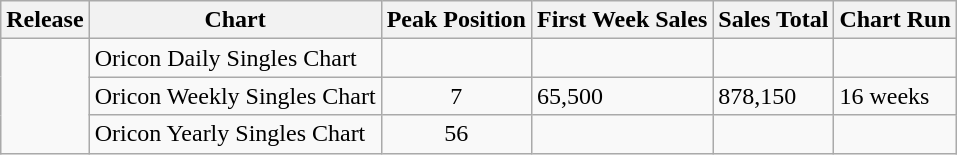<table class="wikitable">
<tr>
<th>Release</th>
<th>Chart</th>
<th>Peak Position</th>
<th>First Week Sales</th>
<th>Sales Total</th>
<th>Chart Run</th>
</tr>
<tr>
<td rowspan="3"></td>
<td>Oricon Daily Singles Chart</td>
<td align="center"></td>
<td></td>
<td></td>
<td></td>
</tr>
<tr>
<td>Oricon Weekly Singles Chart</td>
<td align="center">7</td>
<td>65,500</td>
<td>878,150</td>
<td>16 weeks</td>
</tr>
<tr>
<td>Oricon Yearly Singles Chart</td>
<td align="center">56</td>
<td></td>
<td></td>
<td></td>
</tr>
</table>
